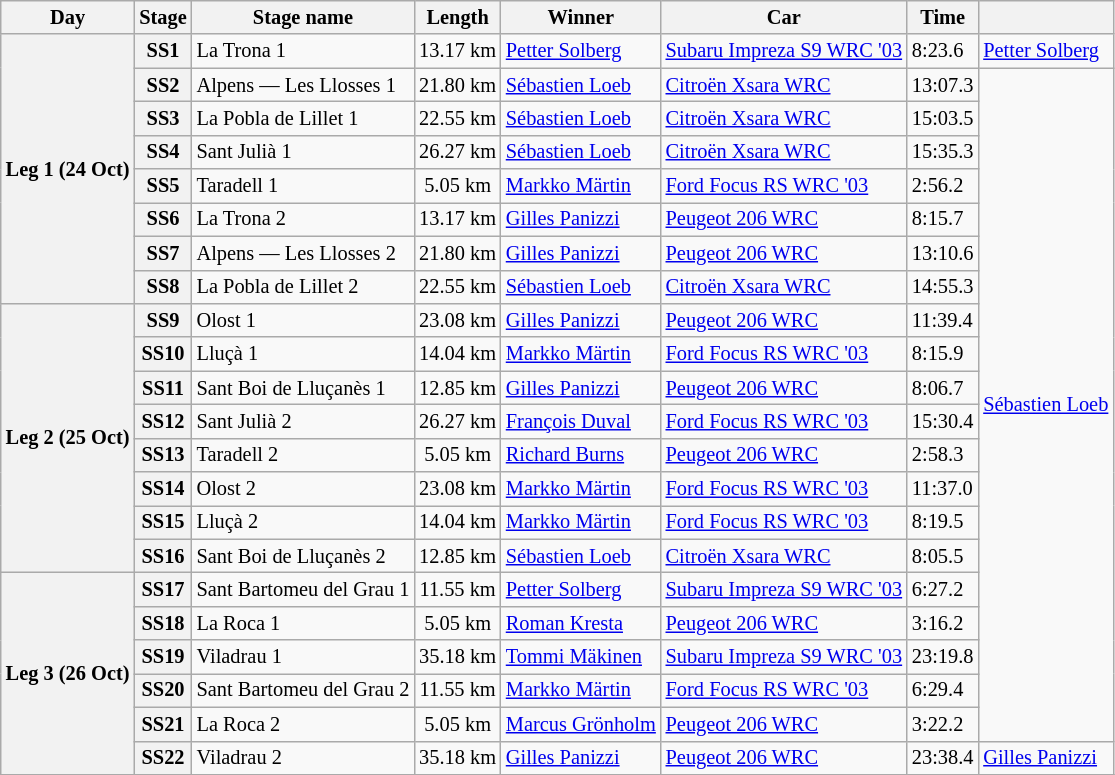<table class="wikitable" style="font-size: 85%;">
<tr>
<th>Day</th>
<th>Stage</th>
<th>Stage name</th>
<th>Length</th>
<th>Winner</th>
<th>Car</th>
<th>Time</th>
<th></th>
</tr>
<tr>
<th rowspan="8">Leg 1 (24 Oct)</th>
<th>SS1</th>
<td>La Trona 1</td>
<td align="center">13.17 km</td>
<td> <a href='#'>Petter Solberg</a></td>
<td><a href='#'>Subaru Impreza S9 WRC '03</a></td>
<td>8:23.6</td>
<td rowspan="1"> <a href='#'>Petter Solberg</a></td>
</tr>
<tr>
<th>SS2</th>
<td>Alpens — Les Llosses 1</td>
<td align="center">21.80 km</td>
<td> <a href='#'>Sébastien Loeb</a></td>
<td><a href='#'>Citroën Xsara WRC</a></td>
<td>13:07.3</td>
<td rowspan="20"> <a href='#'>Sébastien Loeb</a></td>
</tr>
<tr>
<th>SS3</th>
<td>La Pobla de Lillet 1</td>
<td align="center">22.55 km</td>
<td> <a href='#'>Sébastien Loeb</a></td>
<td><a href='#'>Citroën Xsara WRC</a></td>
<td>15:03.5</td>
</tr>
<tr>
<th>SS4</th>
<td>Sant Julià 1</td>
<td align="center">26.27 km</td>
<td> <a href='#'>Sébastien Loeb</a></td>
<td><a href='#'>Citroën Xsara WRC</a></td>
<td>15:35.3</td>
</tr>
<tr>
<th>SS5</th>
<td>Taradell 1</td>
<td align="center">5.05 km</td>
<td> <a href='#'>Markko Märtin</a></td>
<td><a href='#'>Ford Focus RS WRC '03</a></td>
<td>2:56.2</td>
</tr>
<tr>
<th>SS6</th>
<td>La Trona 2</td>
<td align="center">13.17 km</td>
<td> <a href='#'>Gilles Panizzi</a></td>
<td><a href='#'>Peugeot 206 WRC</a></td>
<td>8:15.7</td>
</tr>
<tr>
<th>SS7</th>
<td>Alpens — Les Llosses 2</td>
<td align="center">21.80 km</td>
<td> <a href='#'>Gilles Panizzi</a></td>
<td><a href='#'>Peugeot 206 WRC</a></td>
<td>13:10.6</td>
</tr>
<tr>
<th>SS8</th>
<td>La Pobla de Lillet 2</td>
<td align="center">22.55 km</td>
<td> <a href='#'>Sébastien Loeb</a></td>
<td><a href='#'>Citroën Xsara WRC</a></td>
<td>14:55.3</td>
</tr>
<tr>
<th rowspan="8">Leg 2 (25 Oct)</th>
<th>SS9</th>
<td>Olost 1</td>
<td align="center">23.08 km</td>
<td> <a href='#'>Gilles Panizzi</a></td>
<td><a href='#'>Peugeot 206 WRC</a></td>
<td>11:39.4</td>
</tr>
<tr>
<th>SS10</th>
<td>Lluçà 1</td>
<td align="center">14.04 km</td>
<td> <a href='#'>Markko Märtin</a></td>
<td><a href='#'>Ford Focus RS WRC '03</a></td>
<td>8:15.9</td>
</tr>
<tr>
<th>SS11</th>
<td>Sant Boi de Lluçanès 1</td>
<td align="center">12.85 km</td>
<td> <a href='#'>Gilles Panizzi</a></td>
<td><a href='#'>Peugeot 206 WRC</a></td>
<td>8:06.7</td>
</tr>
<tr>
<th>SS12</th>
<td>Sant Julià 2</td>
<td align="center">26.27 km</td>
<td> <a href='#'>François Duval</a></td>
<td><a href='#'>Ford Focus RS WRC '03</a></td>
<td>15:30.4</td>
</tr>
<tr>
<th>SS13</th>
<td>Taradell 2</td>
<td align="center">5.05 km</td>
<td> <a href='#'>Richard Burns</a></td>
<td><a href='#'>Peugeot 206 WRC</a></td>
<td>2:58.3</td>
</tr>
<tr>
<th>SS14</th>
<td>Olost 2</td>
<td align="center">23.08 km</td>
<td> <a href='#'>Markko Märtin</a></td>
<td><a href='#'>Ford Focus RS WRC '03</a></td>
<td>11:37.0</td>
</tr>
<tr>
<th>SS15</th>
<td>Lluçà 2</td>
<td align="center">14.04 km</td>
<td> <a href='#'>Markko Märtin</a></td>
<td><a href='#'>Ford Focus RS WRC '03</a></td>
<td>8:19.5</td>
</tr>
<tr>
<th>SS16</th>
<td>Sant Boi de Lluçanès 2</td>
<td align="center">12.85 km</td>
<td> <a href='#'>Sébastien Loeb</a></td>
<td><a href='#'>Citroën Xsara WRC</a></td>
<td>8:05.5</td>
</tr>
<tr>
<th rowspan="6">Leg 3 (26 Oct)</th>
<th>SS17</th>
<td>Sant Bartomeu del Grau 1</td>
<td align="center">11.55 km</td>
<td> <a href='#'>Petter Solberg</a></td>
<td><a href='#'>Subaru Impreza S9 WRC '03</a></td>
<td>6:27.2</td>
</tr>
<tr>
<th>SS18</th>
<td>La Roca 1</td>
<td align="center">5.05 km</td>
<td> <a href='#'>Roman Kresta</a></td>
<td><a href='#'>Peugeot 206 WRC</a></td>
<td>3:16.2</td>
</tr>
<tr>
<th>SS19</th>
<td>Viladrau 1</td>
<td align="center">35.18 km</td>
<td> <a href='#'>Tommi Mäkinen</a></td>
<td><a href='#'>Subaru Impreza S9 WRC '03</a></td>
<td>23:19.8</td>
</tr>
<tr>
<th>SS20</th>
<td>Sant Bartomeu del Grau 2</td>
<td align="center">11.55 km</td>
<td> <a href='#'>Markko Märtin</a></td>
<td><a href='#'>Ford Focus RS WRC '03</a></td>
<td>6:29.4</td>
</tr>
<tr>
<th>SS21</th>
<td>La Roca 2</td>
<td align="center">5.05 km</td>
<td> <a href='#'>Marcus Grönholm</a></td>
<td><a href='#'>Peugeot 206 WRC</a></td>
<td>3:22.2</td>
</tr>
<tr>
<th>SS22</th>
<td>Viladrau 2</td>
<td align="center">35.18 km</td>
<td> <a href='#'>Gilles Panizzi</a></td>
<td><a href='#'>Peugeot 206 WRC</a></td>
<td>23:38.4</td>
<td rowspan="1"> <a href='#'>Gilles Panizzi</a></td>
</tr>
<tr>
</tr>
</table>
